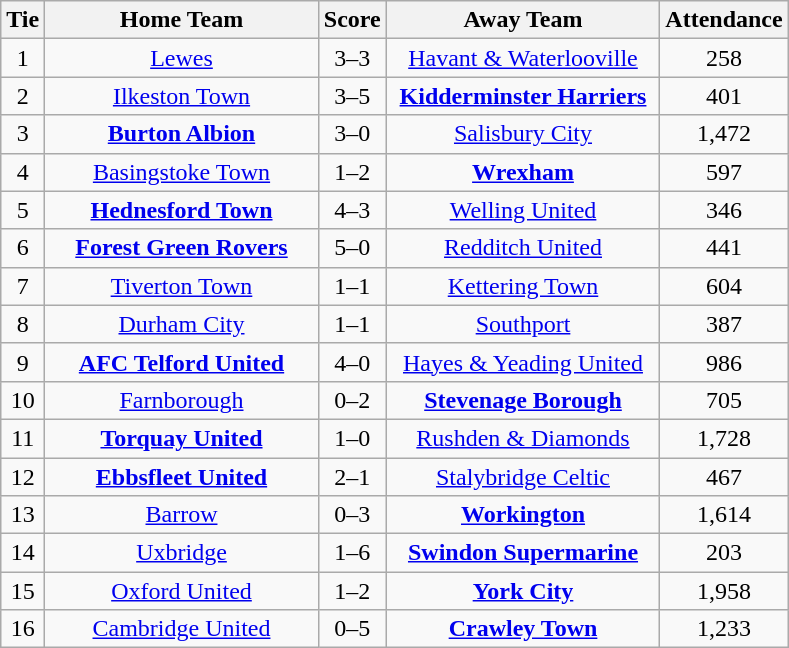<table class="wikitable" style="text-align:center;">
<tr>
<th width=20>Tie</th>
<th width=175>Home Team</th>
<th width=20>Score</th>
<th width=175>Away Team</th>
<th width=20>Attendance</th>
</tr>
<tr>
<td>1</td>
<td><a href='#'>Lewes</a></td>
<td>3–3</td>
<td><a href='#'>Havant & Waterlooville</a></td>
<td>258</td>
</tr>
<tr>
<td>2</td>
<td><a href='#'>Ilkeston Town</a></td>
<td>3–5</td>
<td><strong><a href='#'>Kidderminster Harriers</a></strong></td>
<td>401</td>
</tr>
<tr>
<td>3</td>
<td><strong><a href='#'>Burton Albion</a></strong></td>
<td>3–0</td>
<td><a href='#'>Salisbury City</a></td>
<td>1,472</td>
</tr>
<tr>
<td>4</td>
<td><a href='#'>Basingstoke Town</a></td>
<td>1–2</td>
<td><strong><a href='#'>Wrexham</a></strong></td>
<td>597</td>
</tr>
<tr>
<td>5</td>
<td><strong><a href='#'>Hednesford Town</a></strong></td>
<td>4–3</td>
<td><a href='#'>Welling United</a></td>
<td>346</td>
</tr>
<tr>
<td>6</td>
<td><strong><a href='#'>Forest Green Rovers</a></strong></td>
<td>5–0</td>
<td><a href='#'>Redditch United</a></td>
<td>441</td>
</tr>
<tr>
<td>7</td>
<td><a href='#'>Tiverton Town</a></td>
<td>1–1</td>
<td><a href='#'>Kettering Town</a></td>
<td>604</td>
</tr>
<tr>
<td>8</td>
<td><a href='#'>Durham City</a></td>
<td>1–1</td>
<td><a href='#'>Southport</a></td>
<td>387</td>
</tr>
<tr>
<td>9</td>
<td><strong><a href='#'>AFC Telford United</a></strong></td>
<td>4–0</td>
<td><a href='#'>Hayes & Yeading United</a></td>
<td>986</td>
</tr>
<tr>
<td>10</td>
<td><a href='#'>Farnborough</a></td>
<td>0–2</td>
<td><strong><a href='#'>Stevenage Borough</a></strong></td>
<td>705</td>
</tr>
<tr>
<td>11</td>
<td><strong><a href='#'>Torquay United</a></strong></td>
<td>1–0</td>
<td><a href='#'>Rushden & Diamonds</a></td>
<td>1,728</td>
</tr>
<tr>
<td>12</td>
<td><strong><a href='#'>Ebbsfleet United</a></strong></td>
<td>2–1</td>
<td><a href='#'>Stalybridge Celtic</a></td>
<td>467</td>
</tr>
<tr>
<td>13</td>
<td><a href='#'>Barrow</a></td>
<td>0–3</td>
<td><strong><a href='#'>Workington</a></strong></td>
<td>1,614</td>
</tr>
<tr>
<td>14</td>
<td><a href='#'>Uxbridge</a></td>
<td>1–6</td>
<td><strong><a href='#'>Swindon Supermarine</a></strong></td>
<td>203</td>
</tr>
<tr>
<td>15</td>
<td><a href='#'>Oxford United</a></td>
<td>1–2</td>
<td><strong><a href='#'>York City</a></strong></td>
<td>1,958</td>
</tr>
<tr>
<td>16</td>
<td><a href='#'>Cambridge United</a></td>
<td>0–5</td>
<td><strong><a href='#'>Crawley Town</a></strong></td>
<td>1,233</td>
</tr>
</table>
